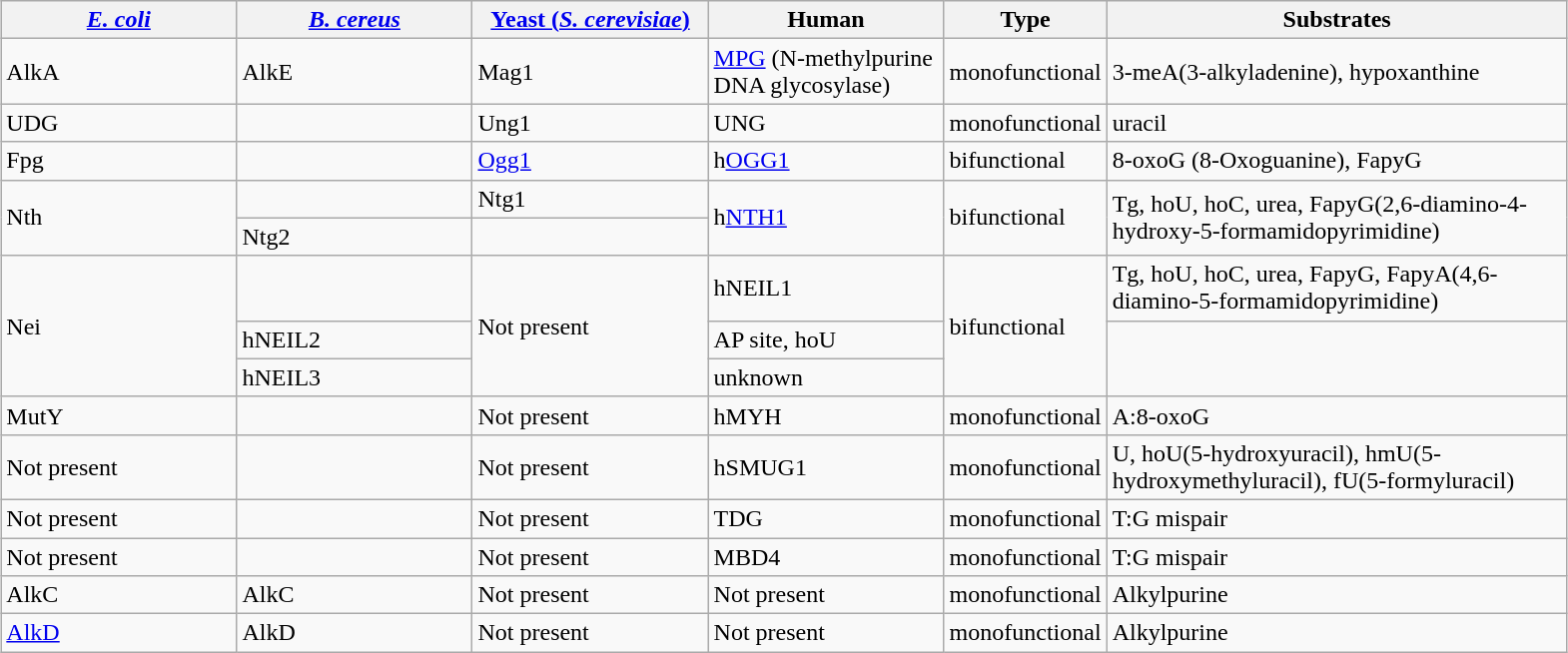<table class="wikitable" border="1" style="margin: 1em auto 1em auto">
<tr>
<th width=150><em><a href='#'>E. coli</a></em></th>
<th width=150><em><a href='#'>B. cereus</a></em></th>
<th width=150><a href='#'>Yeast (<em>S. cerevisiae</em>)</a></th>
<th width=150>Human</th>
<th width=100>Type</th>
<th width=300>Substrates</th>
</tr>
<tr>
<td>AlkA</td>
<td>AlkE</td>
<td>Mag1</td>
<td><a href='#'>MPG</a> (N-methylpurine DNA glycosylase)</td>
<td>monofunctional</td>
<td>3-meA(3-alkyladenine), hypoxanthine</td>
</tr>
<tr>
<td>UDG</td>
<td></td>
<td>Ung1</td>
<td>UNG</td>
<td>monofunctional</td>
<td>uracil</td>
</tr>
<tr>
<td>Fpg</td>
<td></td>
<td><a href='#'>Ogg1</a></td>
<td>h<a href='#'>OGG1</a></td>
<td>bifunctional</td>
<td>8-oxoG (8-Oxoguanine), FapyG</td>
</tr>
<tr>
<td rowspan=2>Nth</td>
<td></td>
<td>Ntg1</td>
<td rowspan=2>h<a href='#'>NTH1</a></td>
<td rowspan=2>bifunctional</td>
<td rowspan=2>Tg, hoU, hoC, urea, FapyG(2,6-diamino-4-hydroxy-5-formamidopyrimidine)</td>
</tr>
<tr>
<td>Ntg2</td>
</tr>
<tr>
<td rowspan=3>Nei</td>
<td></td>
<td rowspan=3>Not present</td>
<td>hNEIL1</td>
<td rowspan=3>bifunctional</td>
<td>Tg, hoU, hoC, urea, FapyG, FapyA(4,6-diamino-5-formamidopyrimidine)</td>
</tr>
<tr>
<td>hNEIL2</td>
<td>AP site, hoU</td>
</tr>
<tr>
<td>hNEIL3</td>
<td>unknown</td>
</tr>
<tr>
<td>MutY</td>
<td></td>
<td>Not present</td>
<td>hMYH</td>
<td>monofunctional</td>
<td>A:8-oxoG</td>
</tr>
<tr>
<td>Not present</td>
<td></td>
<td>Not present</td>
<td>hSMUG1</td>
<td>monofunctional</td>
<td>U, hoU(5-hydroxyuracil), hmU(5-hydroxymethyluracil), fU(5-formyluracil)</td>
</tr>
<tr>
<td>Not present</td>
<td></td>
<td>Not present</td>
<td>TDG</td>
<td>monofunctional</td>
<td>T:G mispair</td>
</tr>
<tr>
<td>Not present</td>
<td></td>
<td>Not present</td>
<td>MBD4</td>
<td>monofunctional</td>
<td>T:G mispair</td>
</tr>
<tr>
<td>AlkC</td>
<td>AlkC</td>
<td>Not present</td>
<td>Not present</td>
<td>monofunctional</td>
<td>Alkylpurine</td>
</tr>
<tr>
<td><a href='#'>AlkD</a></td>
<td>AlkD</td>
<td>Not present</td>
<td>Not present</td>
<td>monofunctional</td>
<td>Alkylpurine</td>
</tr>
</table>
